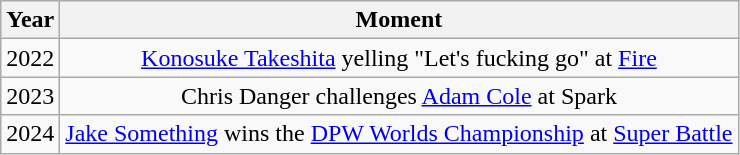<table class="wikitable sortable" style="text-align: center">
<tr>
<th>Year</th>
<th>Moment</th>
</tr>
<tr>
<td>2022</td>
<td><a href='#'>Konosuke Takeshita</a> yelling "Let's fucking go" at <a href='#'>Fire</a></td>
</tr>
<tr>
<td>2023</td>
<td>Chris Danger challenges <a href='#'>Adam Cole</a> at Spark</td>
</tr>
<tr>
<td>2024</td>
<td><a href='#'>Jake Something</a> wins the <a href='#'>DPW Worlds Championship</a> at <a href='#'>Super Battle</a></td>
</tr>
</table>
